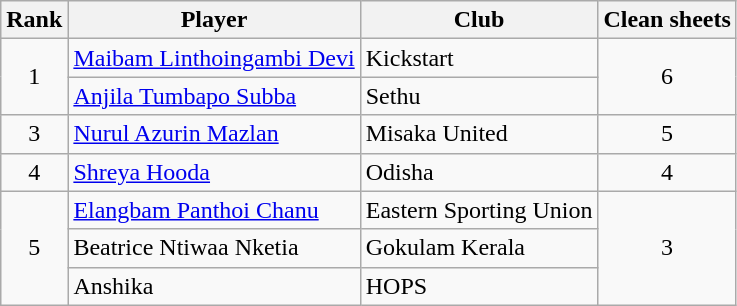<table class="wikitable sortable" style="text-align:center">
<tr>
<th>Rank</th>
<th>Player</th>
<th>Club</th>
<th>Clean sheets</th>
</tr>
<tr>
<td rowspan="2" style="text-align:center">1</td>
<td style="text-align:left"> <a href='#'>Maibam Linthoingambi Devi</a></td>
<td style="text-align:left">Kickstart</td>
<td rowspan="2" style="text-align:center">6</td>
</tr>
<tr>
<td style="text-align:left"> <a href='#'>Anjila Tumbapo Subba</a></td>
<td style="text-align:left">Sethu</td>
</tr>
<tr>
<td>3</td>
<td style="text-align:left"> <a href='#'>Nurul Azurin Mazlan</a></td>
<td style="text-align:left">Misaka United</td>
<td>5</td>
</tr>
<tr>
<td>4</td>
<td style="text-align:left"> <a href='#'>Shreya Hooda</a></td>
<td style="text-align:left">Odisha</td>
<td>4</td>
</tr>
<tr>
<td rowspan="3" style="text-align:center">5</td>
<td style="text-align:left"> <a href='#'>Elangbam Panthoi Chanu</a></td>
<td style="text-align:left">Eastern Sporting Union</td>
<td rowspan="3" style="text-align:center">3</td>
</tr>
<tr>
<td style="text-align:left"> Beatrice Ntiwaa Nketia</td>
<td style="text-align:left">Gokulam Kerala</td>
</tr>
<tr>
<td style="text-align:left"> Anshika</td>
<td style="text-align:left">HOPS</td>
</tr>
</table>
